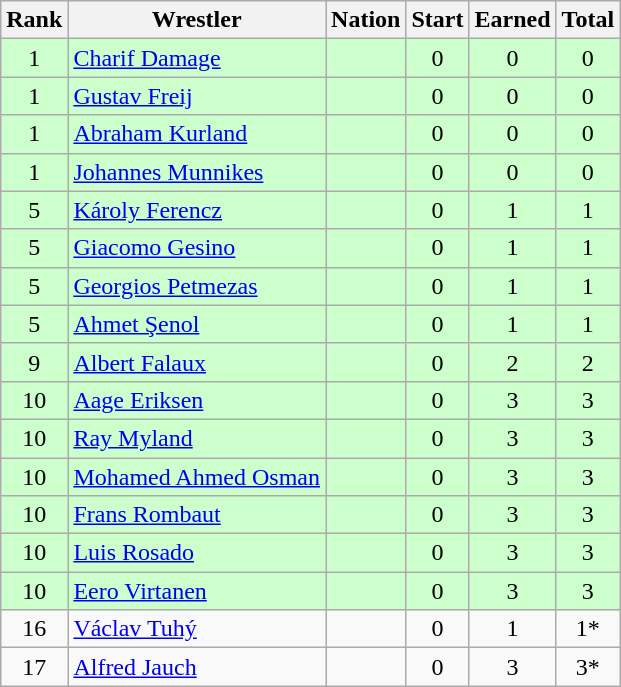<table class="wikitable sortable" style="text-align:center;">
<tr>
<th>Rank</th>
<th>Wrestler</th>
<th>Nation</th>
<th>Start</th>
<th>Earned</th>
<th>Total</th>
</tr>
<tr style="background:#cfc;">
<td>1</td>
<td align=left><a href='#'>Charif Damage</a></td>
<td align=left></td>
<td>0</td>
<td>0</td>
<td>0</td>
</tr>
<tr style="background:#cfc;">
<td>1</td>
<td align=left><a href='#'>Gustav Freij</a></td>
<td align=left></td>
<td>0</td>
<td>0</td>
<td>0</td>
</tr>
<tr style="background:#cfc;">
<td>1</td>
<td align=left><a href='#'>Abraham Kurland</a></td>
<td align=left></td>
<td>0</td>
<td>0</td>
<td>0</td>
</tr>
<tr style="background:#cfc;">
<td>1</td>
<td align=left><a href='#'>Johannes Munnikes</a></td>
<td align=left></td>
<td>0</td>
<td>0</td>
<td>0</td>
</tr>
<tr style="background:#cfc;">
<td>5</td>
<td align=left><a href='#'>Károly Ferencz</a></td>
<td align=left></td>
<td>0</td>
<td>1</td>
<td>1</td>
</tr>
<tr style="background:#cfc;">
<td>5</td>
<td align=left><a href='#'>Giacomo Gesino</a></td>
<td align=left></td>
<td>0</td>
<td>1</td>
<td>1</td>
</tr>
<tr style="background:#cfc;">
<td>5</td>
<td align=left><a href='#'>Georgios Petmezas</a></td>
<td align=left></td>
<td>0</td>
<td>1</td>
<td>1</td>
</tr>
<tr style="background:#cfc;">
<td>5</td>
<td align=left><a href='#'>Ahmet Şenol</a></td>
<td align=left></td>
<td>0</td>
<td>1</td>
<td>1</td>
</tr>
<tr style="background:#cfc;">
<td>9</td>
<td align=left><a href='#'>Albert Falaux</a></td>
<td align=left></td>
<td>0</td>
<td>2</td>
<td>2</td>
</tr>
<tr style="background:#cfc;">
<td>10</td>
<td align=left><a href='#'>Aage Eriksen</a></td>
<td align=left></td>
<td>0</td>
<td>3</td>
<td>3</td>
</tr>
<tr style="background:#cfc;">
<td>10</td>
<td align=left><a href='#'>Ray Myland</a></td>
<td align=left></td>
<td>0</td>
<td>3</td>
<td>3</td>
</tr>
<tr style="background:#cfc;">
<td>10</td>
<td align=left><a href='#'>Mohamed Ahmed Osman</a></td>
<td align=left></td>
<td>0</td>
<td>3</td>
<td>3</td>
</tr>
<tr style="background:#cfc;">
<td>10</td>
<td align=left><a href='#'>Frans Rombaut</a></td>
<td align=left></td>
<td>0</td>
<td>3</td>
<td>3</td>
</tr>
<tr style="background:#cfc;">
<td>10</td>
<td align=left><a href='#'>Luis Rosado</a></td>
<td align=left></td>
<td>0</td>
<td>3</td>
<td>3</td>
</tr>
<tr style="background:#cfc;">
<td>10</td>
<td align=left><a href='#'>Eero Virtanen</a></td>
<td align=left></td>
<td>0</td>
<td>3</td>
<td>3</td>
</tr>
<tr>
<td>16</td>
<td align=left><a href='#'>Václav Tuhý</a></td>
<td align=left></td>
<td>0</td>
<td>1</td>
<td>1*</td>
</tr>
<tr>
<td>17</td>
<td align=left><a href='#'>Alfred Jauch</a></td>
<td align=left></td>
<td>0</td>
<td>3</td>
<td>3*</td>
</tr>
</table>
